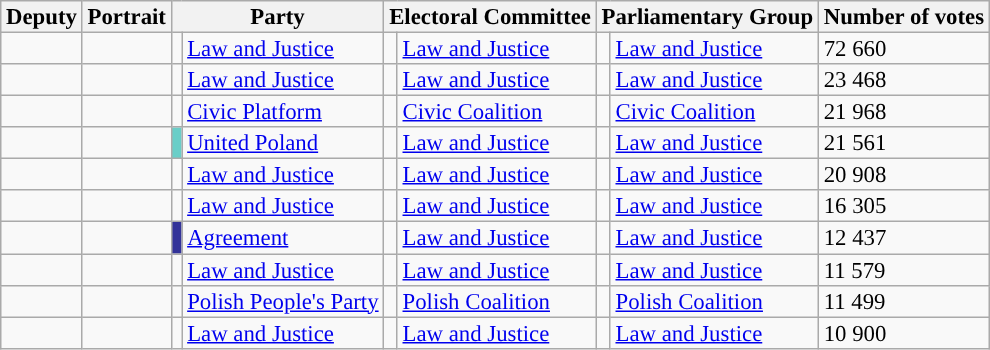<table class="wikitable sortable" style="font-size:95%;line-height:14px;">
<tr>
<th>Deputy</th>
<th>Portrait</th>
<th colspan="2">Party</th>
<th colspan="2">Electoral Committee</th>
<th colspan="2">Parliamentary Group</th>
<th>Number of votes</th>
</tr>
<tr>
<td></td>
<td></td>
<td style="background:"></td>
<td><a href='#'>Law and Justice</a></td>
<td style="background:"></td>
<td><a href='#'>Law and Justice</a></td>
<td style="background:"></td>
<td><a href='#'>Law and Justice</a></td>
<td>72 660</td>
</tr>
<tr>
<td></td>
<td></td>
<td style="background:"></td>
<td><a href='#'>Law and Justice</a></td>
<td style="background:"></td>
<td><a href='#'>Law and Justice</a></td>
<td style="background:"></td>
<td><a href='#'>Law and Justice</a></td>
<td>23 468</td>
</tr>
<tr>
<td></td>
<td></td>
<td style="background:"></td>
<td><a href='#'>Civic Platform</a></td>
<td style="background:"></td>
<td><a href='#'>Civic Coalition</a></td>
<td style="background:"></td>
<td><a href='#'>Civic Coalition</a></td>
<td>21 968</td>
</tr>
<tr>
<td></td>
<td></td>
<td style="background:#6acec8;"></td>
<td><a href='#'>United Poland</a></td>
<td style="background:"></td>
<td><a href='#'>Law and Justice</a></td>
<td style="background:"></td>
<td><a href='#'>Law and Justice</a></td>
<td>21 561</td>
</tr>
<tr>
<td></td>
<td></td>
<td style="background:"></td>
<td><a href='#'>Law and Justice</a></td>
<td style="background:"></td>
<td><a href='#'>Law and Justice</a></td>
<td style="background:"></td>
<td><a href='#'>Law and Justice</a></td>
<td>20 908</td>
</tr>
<tr>
<td></td>
<td></td>
<td style="background:"></td>
<td><a href='#'>Law and Justice</a></td>
<td style="background:"></td>
<td><a href='#'>Law and Justice</a></td>
<td style="background:"></td>
<td><a href='#'>Law and Justice</a></td>
<td>16 305</td>
</tr>
<tr>
<td></td>
<td></td>
<td style="background:#333399;"></td>
<td><a href='#'>Agreement</a></td>
<td style="background:"></td>
<td><a href='#'>Law and Justice</a></td>
<td style="background:"></td>
<td><a href='#'>Law and Justice</a></td>
<td>12 437</td>
</tr>
<tr>
<td></td>
<td></td>
<td style="background:"></td>
<td><a href='#'>Law and Justice</a></td>
<td style="background:"></td>
<td><a href='#'>Law and Justice</a></td>
<td style="background:"></td>
<td><a href='#'>Law and Justice</a></td>
<td>11 579</td>
</tr>
<tr>
<td></td>
<td></td>
<td style="background:"></td>
<td><a href='#'>Polish People's Party</a></td>
<td style="background:"></td>
<td><a href='#'>Polish Coalition</a></td>
<td style="background:"></td>
<td><a href='#'>Polish Coalition</a></td>
<td>11 499</td>
</tr>
<tr>
<td></td>
<td></td>
<td style="background:"></td>
<td><a href='#'>Law and Justice</a></td>
<td style="background:"></td>
<td><a href='#'>Law and Justice</a></td>
<td style="background:"></td>
<td><a href='#'>Law and Justice</a></td>
<td>10 900</td>
</tr>
</table>
